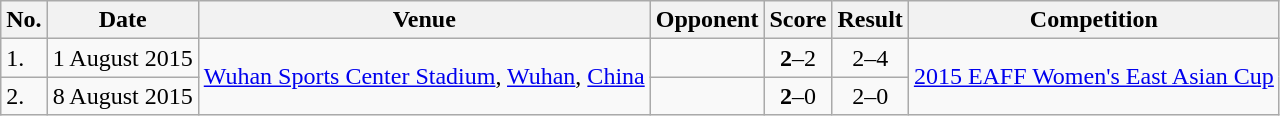<table class="wikitable">
<tr>
<th>No.</th>
<th>Date</th>
<th>Venue</th>
<th>Opponent</th>
<th>Score</th>
<th>Result</th>
<th>Competition</th>
</tr>
<tr>
<td>1.</td>
<td>1 August 2015</td>
<td rowspan="2"><a href='#'>Wuhan Sports Center Stadium</a>, <a href='#'>Wuhan</a>, <a href='#'>China</a></td>
<td></td>
<td align=center><strong>2</strong>–2</td>
<td align=center>2–4</td>
<td rowspan="2"><a href='#'>2015 EAFF Women's East Asian Cup</a></td>
</tr>
<tr>
<td>2.</td>
<td>8 August 2015</td>
<td></td>
<td align=center><strong>2</strong>–0</td>
<td align=center>2–0</td>
</tr>
</table>
